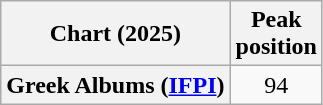<table class="wikitable sortable plainrowheaders" style="text-align:center;">
<tr>
<th>Chart (2025)</th>
<th>Peak<br>position</th>
</tr>
<tr>
<th scope="row">Greek Albums (<a href='#'>IFPI</a>)</th>
<td>94</td>
</tr>
</table>
